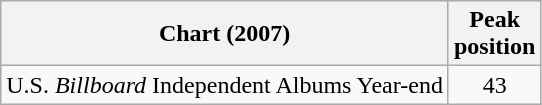<table class="wikitable sortable">
<tr>
<th>Chart (2007)</th>
<th>Peak<br>position</th>
</tr>
<tr>
<td align="left">U.S. <em>Billboard</em> Independent Albums Year-end</td>
<td style="text-align:center;">43</td>
</tr>
</table>
